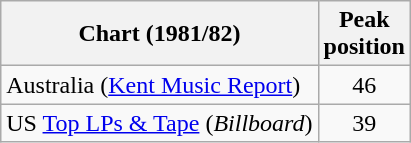<table class="wikitable">
<tr>
<th>Chart (1981/82)</th>
<th>Peak<br>position</th>
</tr>
<tr>
<td>Australia (<a href='#'>Kent Music Report</a>)</td>
<td style="text-align:center">46</td>
</tr>
<tr>
<td>US <a href='#'>Top LPs & Tape</a> (<em>Billboard</em>)</td>
<td style="text-align:center">39</td>
</tr>
</table>
